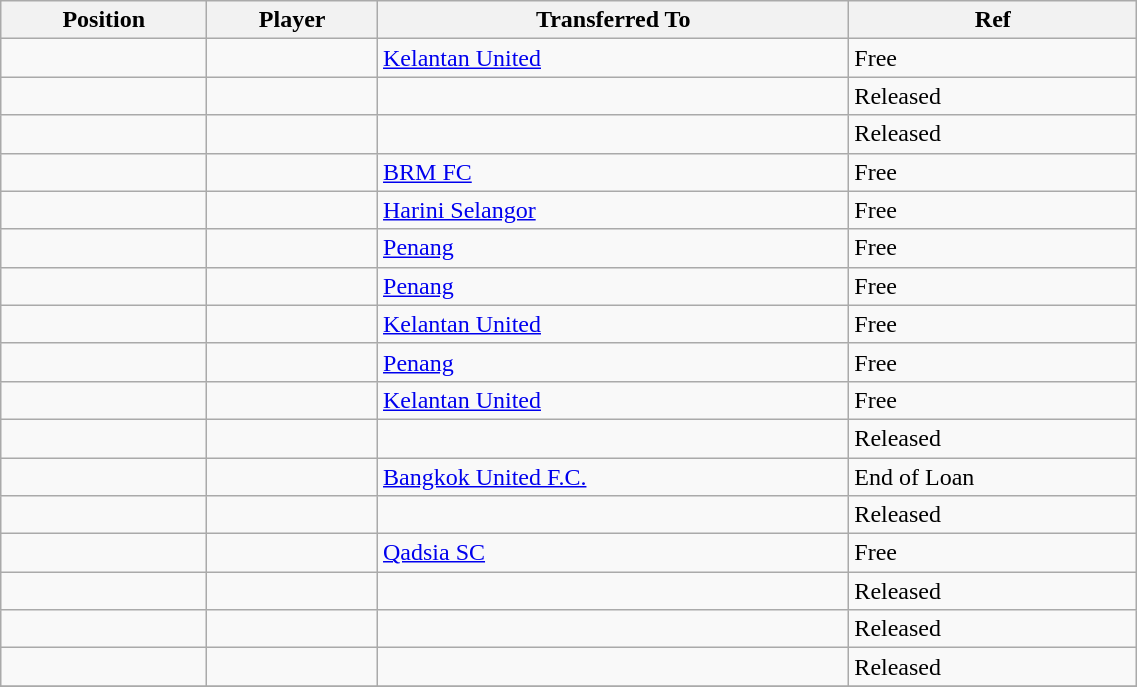<table class="wikitable sortable" style="width:60%; font-size:100%; text-align:left;">
<tr>
<th>Position</th>
<th>Player</th>
<th>Transferred To</th>
<th>Ref</th>
</tr>
<tr>
<td></td>
<td></td>
<td> <a href='#'> Kelantan United</a></td>
<td>Free</td>
</tr>
<tr>
<td></td>
<td></td>
<td></td>
<td>Released</td>
</tr>
<tr>
<td></td>
<td></td>
<td></td>
<td>Released</td>
</tr>
<tr>
<td></td>
<td></td>
<td> <a href='#'>BRM FC</a></td>
<td>Free</td>
</tr>
<tr>
<td></td>
<td></td>
<td> <a href='#'>Harini Selangor</a></td>
<td>Free</td>
</tr>
<tr>
<td></td>
<td></td>
<td> <a href='#'> Penang</a></td>
<td>Free</td>
</tr>
<tr>
<td></td>
<td></td>
<td> <a href='#'> Penang</a></td>
<td>Free</td>
</tr>
<tr>
<td></td>
<td></td>
<td> <a href='#'> Kelantan United</a></td>
<td>Free</td>
</tr>
<tr>
<td></td>
<td></td>
<td> <a href='#'> Penang</a></td>
<td>Free</td>
</tr>
<tr>
<td></td>
<td></td>
<td> <a href='#'> Kelantan United</a></td>
<td>Free</td>
</tr>
<tr>
<td></td>
<td></td>
<td></td>
<td>Released</td>
</tr>
<tr>
<td></td>
<td></td>
<td> <a href='#'>Bangkok United F.C.</a></td>
<td>End of Loan</td>
</tr>
<tr>
<td></td>
<td></td>
<td></td>
<td>Released</td>
</tr>
<tr>
<td></td>
<td></td>
<td> <a href='#'>Qadsia SC</a></td>
<td>Free</td>
</tr>
<tr>
<td></td>
<td></td>
<td></td>
<td>Released</td>
</tr>
<tr>
<td></td>
<td></td>
<td></td>
<td>Released</td>
</tr>
<tr>
<td></td>
<td></td>
<td></td>
<td>Released</td>
</tr>
<tr>
</tr>
</table>
